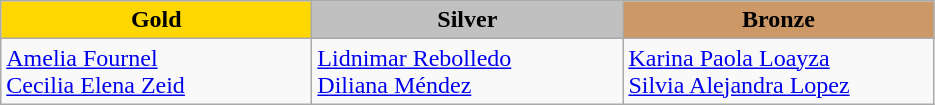<table class="wikitable" style="text-align:left">
<tr align="center">
<td width=200 bgcolor=gold><strong>Gold</strong></td>
<td width=200 bgcolor=silver><strong>Silver</strong></td>
<td width=200 bgcolor=CC9966><strong>Bronze</strong></td>
</tr>
<tr>
<td><a href='#'>Amelia Fournel</a><br><a href='#'>Cecilia Elena Zeid</a><br><em></em></td>
<td><a href='#'>Lidnimar Rebolledo</a><br><a href='#'>Diliana Méndez</a><br><em></em></td>
<td><a href='#'>Karina Paola Loayza</a><br><a href='#'>Silvia Alejandra Lopez</a><br><em></em></td>
</tr>
</table>
